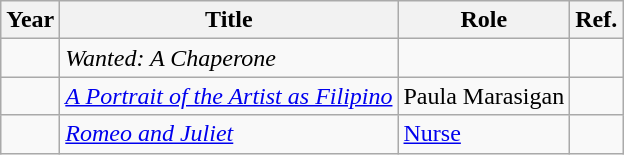<table class="wikitable">
<tr>
<th>Year</th>
<th>Title</th>
<th>Role</th>
<th>Ref.</th>
</tr>
<tr>
<td></td>
<td><em>Wanted: A Chaperone</em></td>
<td></td>
<td></td>
</tr>
<tr>
<td></td>
<td><em><a href='#'>A Portrait of the Artist as Filipino</a></em></td>
<td>Paula Marasigan</td>
<td></td>
</tr>
<tr>
<td></td>
<td><em><a href='#'>Romeo and Juliet</a></em></td>
<td><a href='#'>Nurse</a></td>
<td></td>
</tr>
</table>
